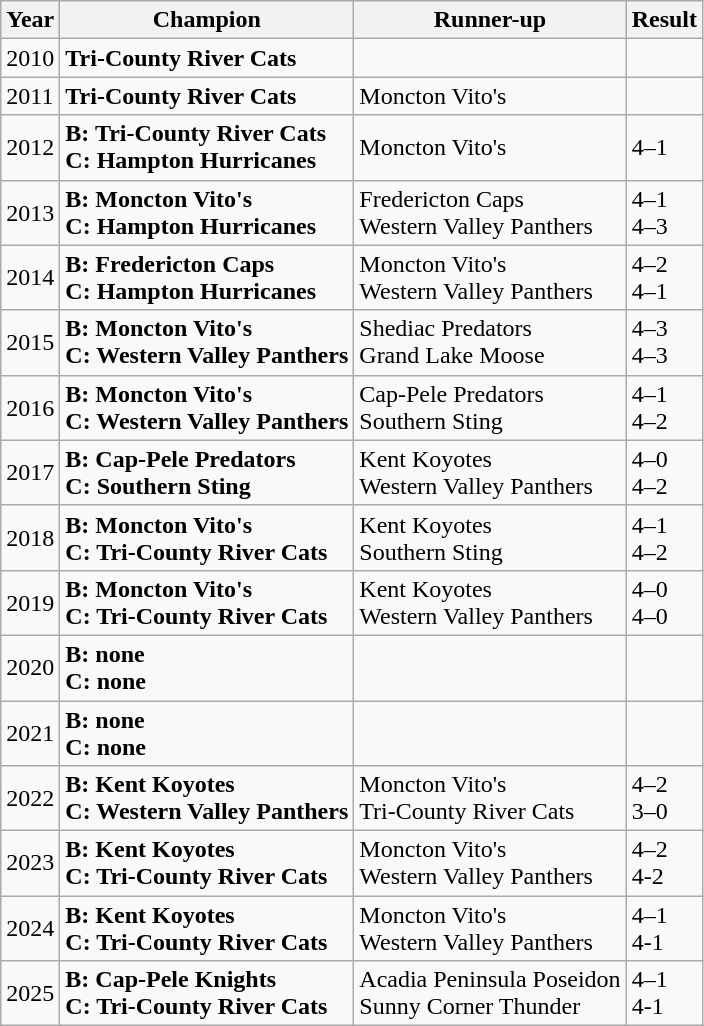<table class="wikitable">
<tr>
<th>Year</th>
<th>Champion</th>
<th>Runner-up</th>
<th>Result</th>
</tr>
<tr>
<td>2010</td>
<td><strong>Tri-County River Cats</strong></td>
<td></td>
<td></td>
</tr>
<tr>
<td>2011</td>
<td><strong>Tri-County River Cats</strong></td>
<td>Moncton Vito's</td>
<td></td>
</tr>
<tr>
<td>2012</td>
<td><strong>B: Tri-County River Cats</strong><br><strong>C: Hampton Hurricanes</strong></td>
<td>Moncton Vito's</td>
<td>4–1</td>
</tr>
<tr>
<td>2013</td>
<td><strong>B: Moncton Vito's</strong><br><strong>C: Hampton Hurricanes</strong></td>
<td>Fredericton Caps<br>Western Valley Panthers</td>
<td>4–1<br>4–3</td>
</tr>
<tr>
<td>2014</td>
<td><strong>B: Fredericton Caps</strong><br><strong>C: Hampton Hurricanes</strong></td>
<td>Moncton Vito's<br>Western Valley Panthers</td>
<td>4–2<br>4–1</td>
</tr>
<tr>
<td>2015</td>
<td><strong>B: Moncton Vito's</strong><br><strong>C: Western Valley Panthers</strong></td>
<td>Shediac Predators<br>Grand Lake Moose</td>
<td>4–3<br>4–3</td>
</tr>
<tr>
<td>2016</td>
<td><strong>B: Moncton Vito's</strong><br><strong>C: Western Valley Panthers</strong></td>
<td>Cap-Pele Predators<br>Southern Sting</td>
<td>4–1<br>4–2</td>
</tr>
<tr>
<td>2017</td>
<td><strong>B: Cap-Pele Predators</strong><br><strong>C: Southern Sting</strong></td>
<td>Kent Koyotes<br>Western Valley Panthers</td>
<td>4–0<br>4–2</td>
</tr>
<tr>
<td>2018</td>
<td><strong>B: Moncton Vito's</strong><br><strong>C: Tri-County River Cats</strong></td>
<td>Kent Koyotes<br>Southern Sting</td>
<td>4–1<br>4–2</td>
</tr>
<tr>
<td>2019</td>
<td><strong>B: Moncton Vito's</strong><br><strong>C: Tri-County River Cats</strong></td>
<td>Kent Koyotes<br>Western Valley Panthers</td>
<td>4–0<br>4–0</td>
</tr>
<tr>
<td>2020</td>
<td><strong>B: none</strong><br><strong>C: none</strong></td>
<td></td>
<td></td>
</tr>
<tr>
<td>2021</td>
<td><strong>B: none</strong><br><strong>C: none</strong></td>
<td></td>
<td></td>
</tr>
<tr>
<td>2022</td>
<td><strong>B: Kent Koyotes</strong><br><strong>C: Western Valley Panthers</strong></td>
<td>Moncton Vito's<br>Tri-County River Cats</td>
<td>4–2<br>3–0</td>
</tr>
<tr>
<td>2023</td>
<td><strong>B: Kent Koyotes</strong><br><strong>C: Tri-County River Cats</strong></td>
<td>Moncton Vito's<br>Western Valley Panthers</td>
<td>4–2<br>4-2</td>
</tr>
<tr>
<td>2024</td>
<td><strong>B: Kent Koyotes</strong><br><strong>C: Tri-County River Cats</strong></td>
<td>Moncton Vito's<br>Western Valley Panthers</td>
<td>4–1<br>4-1</td>
</tr>
<tr>
<td>2025</td>
<td><strong>B: Cap-Pele Knights</strong><br><strong>C: Tri-County River Cats</strong></td>
<td>Acadia Peninsula Poseidon<br>Sunny Corner Thunder</td>
<td>4–1<br>4-1</td>
</tr>
</table>
